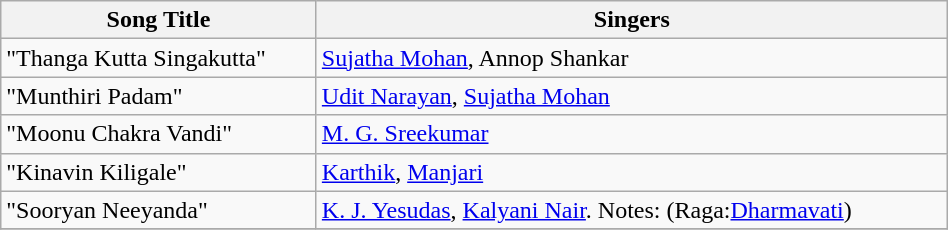<table class="wikitable" width="50%">
<tr>
<th>Song Title</th>
<th>Singers</th>
</tr>
<tr>
<td>"Thanga Kutta Singakutta"</td>
<td><a href='#'>Sujatha Mohan</a>, Annop Shankar</td>
</tr>
<tr>
<td>"Munthiri Padam"</td>
<td><a href='#'>Udit Narayan</a>, <a href='#'>Sujatha Mohan</a></td>
</tr>
<tr>
<td>"Moonu Chakra Vandi"</td>
<td><a href='#'>M. G. Sreekumar</a></td>
</tr>
<tr>
<td>"Kinavin Kiligale"</td>
<td><a href='#'>Karthik</a>, <a href='#'>Manjari</a></td>
</tr>
<tr>
<td>"Sooryan Neeyanda"</td>
<td><a href='#'>K. J. Yesudas</a>, <a href='#'>Kalyani Nair</a>. Notes: (Raga:<a href='#'>Dharmavati</a>)</td>
</tr>
<tr>
</tr>
</table>
